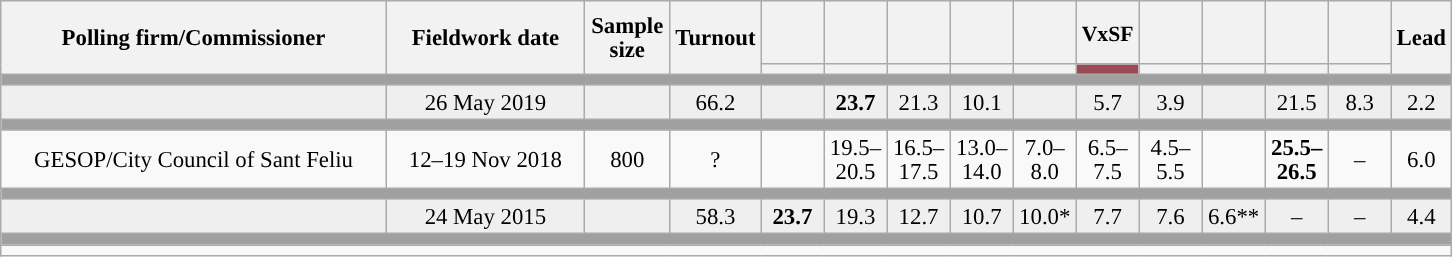<table class="wikitable collapsible collapsed" style="text-align:center; font-size:95%; line-height:16px;">
<tr style="height:42px;">
<th style="width:250px;" rowspan="2">Polling firm/Commissioner</th>
<th style="width:125px;" rowspan="2">Fieldwork date</th>
<th style="width:50px;" rowspan="2">Sample size</th>
<th style="width:45px;" rowspan="2">Turnout</th>
<th style="width:35px;"></th>
<th style="width:35px;"></th>
<th style="width:35px;"></th>
<th style="width:35px;"></th>
<th style="width:35px;"></th>
<th style="width:35px; font-size:95%;">VxSF</th>
<th style="width:35px;"></th>
<th style="width:35px;"></th>
<th style="width:35px;"></th>
<th style="width:35px;"></th>
<th style="width:30px;" rowspan="2">Lead</th>
</tr>
<tr>
<th style="color:inherit;background:"></th>
<th style="color:inherit;background:"></th>
<th style="color:inherit;background:"></th>
<th style="color:inherit;background:"></th>
<th style="color:inherit;background:"></th>
<th style="color:inherit;background:#9B4955;"></th>
<th style="color:inherit;background:"></th>
<th style="color:inherit;background:"></th>
<th style="color:inherit;background:"></th>
<th style="color:inherit;background:"></th>
</tr>
<tr>
<td colspan="15" style="background:#A0A0A0"></td>
</tr>
<tr style="background:#EFEFEF;">
<td><strong></strong></td>
<td>26 May 2019</td>
<td></td>
<td>66.2</td>
<td></td>
<td><strong>23.7</strong><br></td>
<td>21.3<br></td>
<td>10.1<br></td>
<td></td>
<td>5.7<br></td>
<td>3.9<br></td>
<td></td>
<td>21.5<br></td>
<td>8.3<br></td>
<td style="background:">2.2</td>
</tr>
<tr>
<td colspan="15" style="background:#A0A0A0"></td>
</tr>
<tr>
<td>GESOP/City Council of Sant Feliu</td>
<td>12–19 Nov 2018</td>
<td>800</td>
<td>?</td>
<td></td>
<td>19.5–<br>20.5<br></td>
<td>16.5–<br>17.5<br></td>
<td>13.0–<br>14.0<br></td>
<td>7.0–<br>8.0<br></td>
<td>6.5–<br>7.5<br></td>
<td>4.5–<br>5.5<br></td>
<td></td>
<td><strong>25.5–<br>26.5</strong><br></td>
<td>–</td>
<td style="background:">6.0</td>
</tr>
<tr>
<td colspan="15" style="background:#A0A0A0"></td>
</tr>
<tr style="background:#EFEFEF;">
<td><strong></strong></td>
<td>24 May 2015</td>
<td></td>
<td>58.3</td>
<td><strong>23.7</strong><br></td>
<td>19.3<br></td>
<td>12.7<br></td>
<td>10.7<br></td>
<td>10.0*<br></td>
<td>7.7<br></td>
<td>7.6<br></td>
<td>6.6**<br></td>
<td>–</td>
<td>–</td>
<td style="background:">4.4</td>
</tr>
<tr>
<td colspan="15" style="background:#A0A0A0"></td>
</tr>
<tr>
<td align="left" colspan="15"></td>
</tr>
</table>
